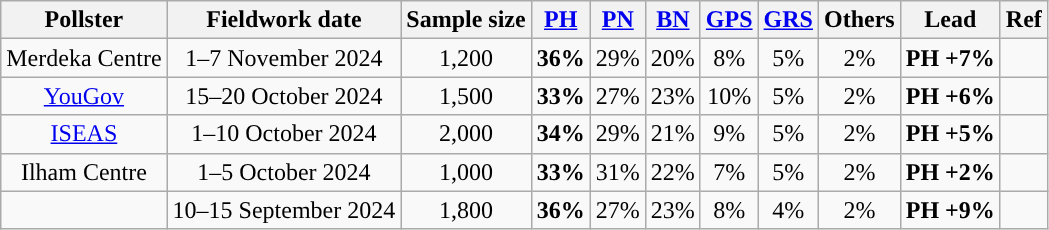<table class="wikitable" style=text-align:center>
<tr>
<th>Pollster</th>
<th>Fieldwork date</th>
<th>Sample size</th>
<th><a href='#'>PH</a></th>
<th><a href='#'>PN</a></th>
<th><a href='#'>BN</a></th>
<th><a href='#'>GPS</a></th>
<th><a href='#'>GRS</a></th>
<th>Others</th>
<th>Lead</th>
<th>Ref</th>
</tr>
<tr>
<td>Merdeka Centre</td>
<td>1–7 November 2024</td>
<td>1,200</td>
<td><strong>36%</strong></td>
<td>29%</td>
<td>20%</td>
<td>8%</td>
<td>5%</td>
<td>2%</td>
<td><strong>PH +7%</strong></td>
<td></td>
</tr>
<tr>
<td><a href='#'>YouGov</a></td>
<td>15–20 October 2024</td>
<td>1,500</td>
<td><strong>33%</strong></td>
<td>27%</td>
<td>23%</td>
<td>10%</td>
<td>5%</td>
<td>2%</td>
<td><strong>PH +6%</strong></td>
<td></td>
</tr>
<tr>
<td><a href='#'>ISEAS</a></td>
<td>1–10 October 2024</td>
<td>2,000</td>
<td><strong>34%</strong></td>
<td>29%</td>
<td>21%</td>
<td>9%</td>
<td>5%</td>
<td>2%</td>
<td><strong>PH +5%</strong></td>
<td></td>
</tr>
<tr>
<td>Ilham Centre</td>
<td>1–5 October 2024</td>
<td>1,000</td>
<td><strong>33%</strong></td>
<td>31%</td>
<td>22%</td>
<td>7%</td>
<td>5%</td>
<td>2%</td>
<td><strong>PH +2%</strong></td>
<td></td>
</tr>
<tr>
<td></td>
<td>10–15 September 2024</td>
<td>1,800</td>
<td><strong>36%</strong></td>
<td>27%</td>
<td>23%</td>
<td>8%</td>
<td>4%</td>
<td>2%</td>
<td><strong>PH +9%</strong></td>
<td></td>
</tr>
</table>
